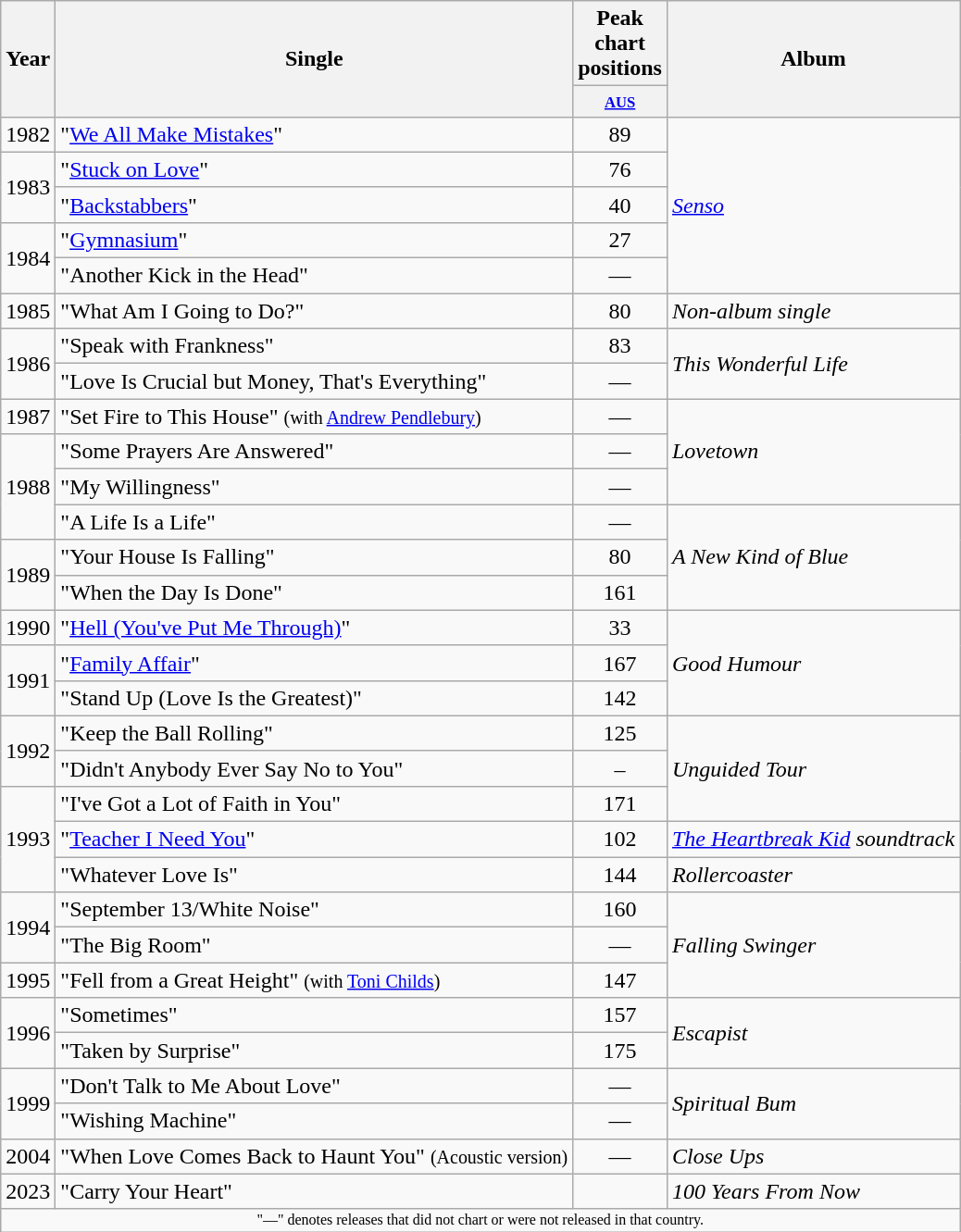<table class="wikitable" style="text-align:center;">
<tr>
<th rowspan="2">Year</th>
<th rowspan="2">Single</th>
<th col>Peak chart positions</th>
<th rowspan="2">Album</th>
</tr>
<tr style="font-size:smaller;">
<th style="width:35px;"><small><a href='#'>AUS</a></small><br></th>
</tr>
<tr>
<td>1982</td>
<td style="text-align:left;">"<a href='#'>We All Make Mistakes</a>"</td>
<td>89</td>
<td style="text-align:left;" rowspan="5"><em><a href='#'>Senso</a></em></td>
</tr>
<tr>
<td rowspan="2">1983</td>
<td style="text-align:left;">"<a href='#'>Stuck on Love</a>"</td>
<td>76</td>
</tr>
<tr>
<td style="text-align:left;">"<a href='#'>Backstabbers</a>"</td>
<td>40</td>
</tr>
<tr>
<td rowspan="2">1984</td>
<td style="text-align:left;">"<a href='#'>Gymnasium</a>"</td>
<td>27</td>
</tr>
<tr>
<td style="text-align:left;">"Another Kick in the Head"</td>
<td>—</td>
</tr>
<tr>
<td>1985</td>
<td style="text-align:left;">"What Am I Going to Do?"</td>
<td>80</td>
<td style="text-align:left;"><em>Non-album single</em></td>
</tr>
<tr>
<td rowspan="2">1986</td>
<td style="text-align:left;">"Speak with Frankness"</td>
<td>83</td>
<td style="text-align:left;" rowspan="2"><em>This Wonderful Life</em></td>
</tr>
<tr>
<td style="text-align:left;">"Love Is Crucial but Money, That's Everything"</td>
<td>—</td>
</tr>
<tr>
<td>1987</td>
<td style="text-align:left;">"Set Fire to This House" <small> (with <a href='#'>Andrew Pendlebury</a>)</small></td>
<td>—</td>
<td style="text-align:left;" rowspan="3"><em>Lovetown</em></td>
</tr>
<tr>
<td rowspan="3">1988</td>
<td style="text-align:left;">"Some Prayers Are Answered"</td>
<td>—</td>
</tr>
<tr>
<td style="text-align:left;">"My Willingness"</td>
<td>—</td>
</tr>
<tr>
<td style="text-align:left;">"A Life Is a Life"</td>
<td>—</td>
<td style="text-align:left;" rowspan="3"><em>A New Kind of Blue</em></td>
</tr>
<tr>
<td rowspan="2">1989</td>
<td style="text-align:left;">"Your House Is Falling"</td>
<td>80</td>
</tr>
<tr>
<td style="text-align:left;">"When the Day Is Done"</td>
<td>161</td>
</tr>
<tr>
<td>1990</td>
<td style="text-align:left;">"<a href='#'>Hell (You've Put Me Through)</a>"</td>
<td>33</td>
<td style="text-align:left;" rowspan="3"><em>Good Humour</em></td>
</tr>
<tr>
<td rowspan="2">1991</td>
<td style="text-align:left;">"<a href='#'>Family Affair</a>"</td>
<td>167</td>
</tr>
<tr>
<td style="text-align:left;">"Stand Up (Love Is the Greatest)"</td>
<td>142</td>
</tr>
<tr>
<td rowspan="2">1992</td>
<td style="text-align:left;">"Keep the Ball Rolling"</td>
<td>125</td>
<td style="text-align:left;" rowspan="3"><em>Unguided Tour</em></td>
</tr>
<tr>
<td style="text-align:left;">"Didn't Anybody Ever Say No to You"</td>
<td>–</td>
</tr>
<tr>
<td rowspan="3">1993</td>
<td style="text-align:left;">"I've Got a Lot of Faith in You"</td>
<td>171</td>
</tr>
<tr>
<td style="text-align:left;">"<a href='#'>Teacher I Need You</a>"</td>
<td>102</td>
<td style="text-align:left;"><em><a href='#'>The Heartbreak Kid</a> soundtrack</em></td>
</tr>
<tr>
<td style="text-align:left;">"Whatever Love Is"</td>
<td>144</td>
<td style="text-align:left;"><em>Rollercoaster</em></td>
</tr>
<tr>
<td rowspan="2">1994</td>
<td style="text-align:left;">"September 13/White Noise"</td>
<td>160</td>
<td style="text-align:left;" rowspan="3"><em>Falling Swinger</em></td>
</tr>
<tr>
<td style="text-align:left;">"The Big Room"</td>
<td>—</td>
</tr>
<tr>
<td>1995</td>
<td style="text-align:left;">"Fell from a Great Height" <small>(with <a href='#'>Toni Childs</a>)</small></td>
<td>147</td>
</tr>
<tr>
<td rowspan="2">1996</td>
<td style="text-align:left;">"Sometimes"</td>
<td>157</td>
<td style="text-align:left;" rowspan="2"><em>Escapist</em></td>
</tr>
<tr>
<td style="text-align:left;">"Taken by Surprise"</td>
<td>175</td>
</tr>
<tr>
<td rowspan="2">1999</td>
<td style="text-align:left;">"Don't Talk to Me About Love"</td>
<td>—</td>
<td style="text-align:left;" rowspan="2"><em>Spiritual Bum</em></td>
</tr>
<tr>
<td style="text-align:left;">"Wishing Machine"</td>
<td>—</td>
</tr>
<tr>
<td>2004</td>
<td style="text-align:left;">"When Love Comes Back to Haunt You" <small>(Acoustic version)</small></td>
<td>—</td>
<td style="text-align:left;"><em>Close Ups</em></td>
</tr>
<tr>
<td>2023</td>
<td style="text-align:left;">"Carry Your Heart"</td>
<td></td>
<td style="text-align:left;"><em>100 Years From Now</em></td>
</tr>
<tr>
<td colspan="8" style="text-align:center; font-size:8pt;">"—" denotes releases that did not chart or were not released in that country.</td>
</tr>
</table>
